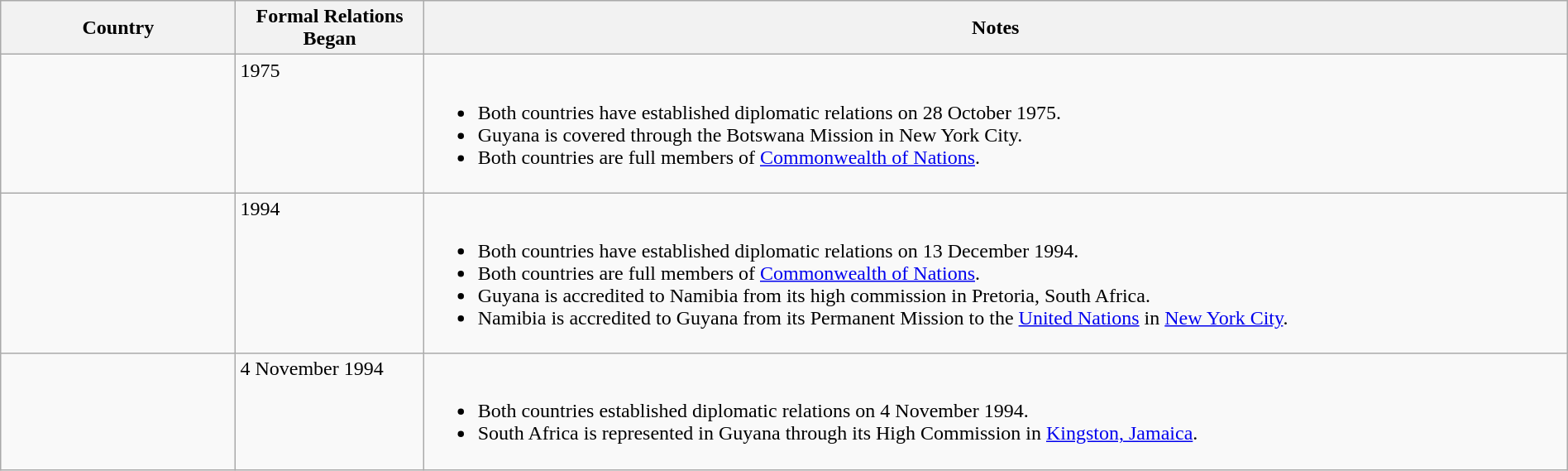<table class="wikitable sortable" style="width:100%; margin:auto;">
<tr>
<th style="width:15%;">Country</th>
<th style="width:12%;">Formal Relations Began</th>
<th>Notes</th>
</tr>
<tr valign="top">
<td></td>
<td>1975</td>
<td><br><ul><li>Both countries have established diplomatic relations on 28 October 1975.</li><li>Guyana is covered through the Botswana Mission in New York City.</li><li>Both countries are full members of <a href='#'>Commonwealth of Nations</a>.</li></ul></td>
</tr>
<tr valign="top">
<td></td>
<td>1994</td>
<td><br><ul><li>Both countries have established diplomatic relations on 13 December 1994.</li><li>Both countries are full members of <a href='#'>Commonwealth of Nations</a>.</li><li>Guyana is accredited to Namibia from its high commission in Pretoria, South Africa.</li><li>Namibia is accredited to Guyana from its Permanent Mission to the <a href='#'>United Nations</a> in <a href='#'>New York City</a>.</li></ul></td>
</tr>
<tr valign="top">
<td></td>
<td>4 November 1994</td>
<td><br><ul><li>Both countries established diplomatic relations on 4 November 1994.</li><li>South Africa is represented in Guyana through its High Commission in <a href='#'>Kingston, Jamaica</a>.</li></ul></td>
</tr>
</table>
